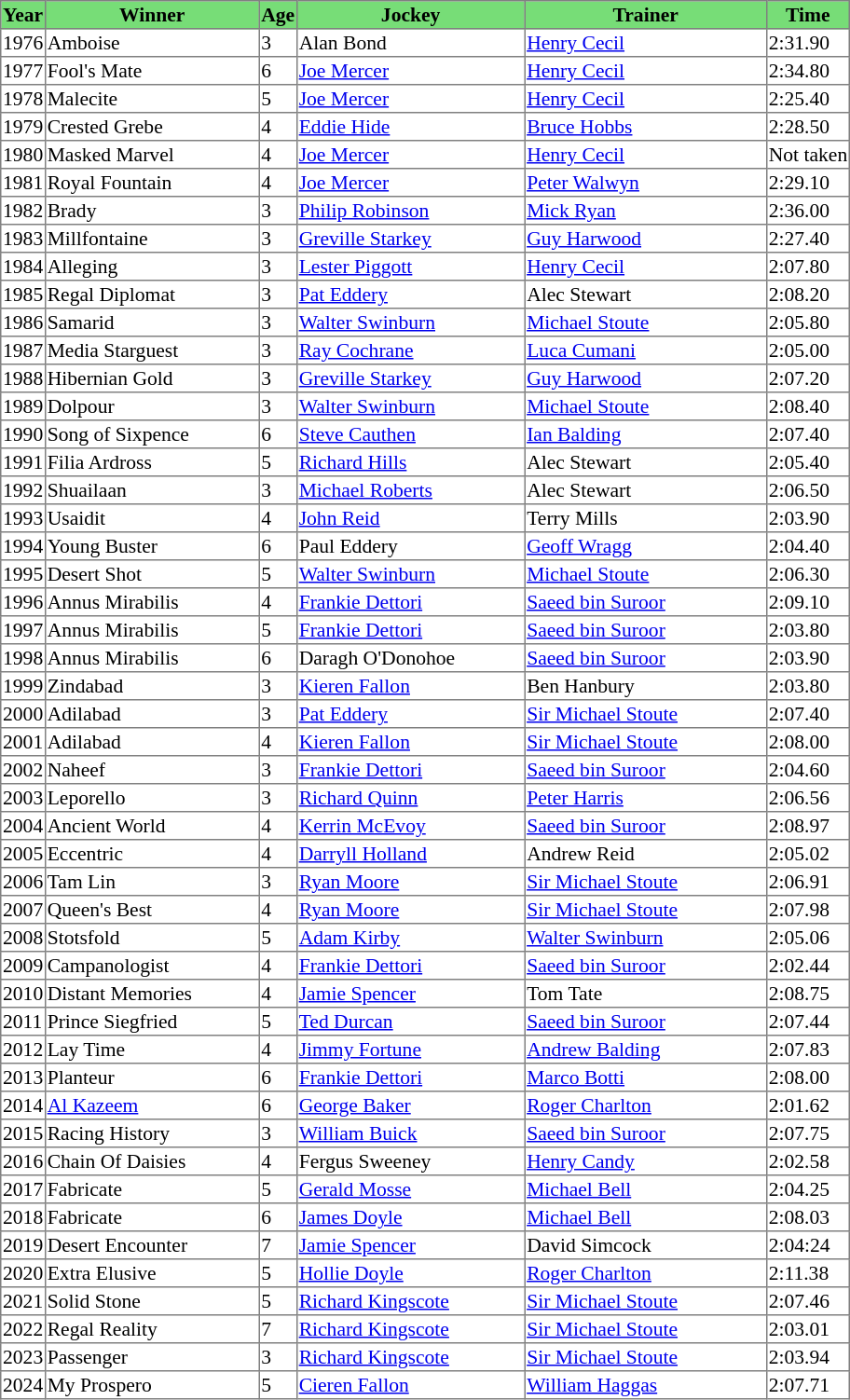<table class = "sortable" | border="1" style="border-collapse: collapse; font-size:90%">
<tr bgcolor="#77dd77" align="center">
<th>Year</th>
<th>Winner</th>
<th>Age</th>
<th>Jockey</th>
<th>Trainer</th>
<th>Time</th>
</tr>
<tr>
<td>1976</td>
<td width=150px>Amboise</td>
<td>3</td>
<td width=160px>Alan Bond</td>
<td width=170px><a href='#'>Henry Cecil</a></td>
<td>2:31.90</td>
</tr>
<tr>
<td>1977</td>
<td>Fool's Mate</td>
<td>6</td>
<td><a href='#'>Joe Mercer</a></td>
<td><a href='#'>Henry Cecil</a></td>
<td>2:34.80</td>
</tr>
<tr>
<td>1978</td>
<td>Malecite</td>
<td>5</td>
<td><a href='#'>Joe Mercer</a></td>
<td><a href='#'>Henry Cecil</a></td>
<td>2:25.40</td>
</tr>
<tr>
<td>1979</td>
<td>Crested Grebe</td>
<td>4</td>
<td><a href='#'>Eddie Hide</a></td>
<td><a href='#'>Bruce Hobbs</a></td>
<td>2:28.50</td>
</tr>
<tr>
<td>1980</td>
<td>Masked Marvel</td>
<td>4</td>
<td><a href='#'>Joe Mercer</a></td>
<td><a href='#'>Henry Cecil</a></td>
<td>Not taken</td>
</tr>
<tr>
<td>1981</td>
<td>Royal Fountain</td>
<td>4</td>
<td><a href='#'>Joe Mercer</a></td>
<td><a href='#'>Peter Walwyn</a></td>
<td>2:29.10</td>
</tr>
<tr>
<td>1982</td>
<td>Brady</td>
<td>3</td>
<td><a href='#'>Philip Robinson</a></td>
<td><a href='#'>Mick Ryan</a></td>
<td>2:36.00</td>
</tr>
<tr>
<td>1983</td>
<td>Millfontaine</td>
<td>3</td>
<td><a href='#'>Greville Starkey</a></td>
<td><a href='#'>Guy Harwood</a></td>
<td>2:27.40</td>
</tr>
<tr>
<td>1984</td>
<td>Alleging</td>
<td>3</td>
<td><a href='#'>Lester Piggott</a></td>
<td><a href='#'>Henry Cecil</a></td>
<td>2:07.80</td>
</tr>
<tr>
<td>1985</td>
<td>Regal Diplomat</td>
<td>3</td>
<td><a href='#'>Pat Eddery</a></td>
<td>Alec Stewart</td>
<td>2:08.20</td>
</tr>
<tr>
<td>1986</td>
<td>Samarid</td>
<td>3</td>
<td><a href='#'>Walter Swinburn</a></td>
<td><a href='#'>Michael Stoute</a></td>
<td>2:05.80</td>
</tr>
<tr>
<td>1987</td>
<td>Media Starguest</td>
<td>3</td>
<td><a href='#'>Ray Cochrane</a></td>
<td><a href='#'>Luca Cumani</a></td>
<td>2:05.00</td>
</tr>
<tr>
<td>1988</td>
<td>Hibernian Gold</td>
<td>3</td>
<td><a href='#'>Greville Starkey</a></td>
<td><a href='#'>Guy Harwood</a></td>
<td>2:07.20</td>
</tr>
<tr>
<td>1989</td>
<td>Dolpour</td>
<td>3</td>
<td><a href='#'>Walter Swinburn</a></td>
<td><a href='#'>Michael Stoute</a></td>
<td>2:08.40</td>
</tr>
<tr>
<td>1990</td>
<td>Song of Sixpence</td>
<td>6</td>
<td><a href='#'>Steve Cauthen</a></td>
<td><a href='#'>Ian Balding</a></td>
<td>2:07.40</td>
</tr>
<tr>
<td>1991</td>
<td>Filia Ardross</td>
<td>5</td>
<td><a href='#'>Richard Hills</a></td>
<td>Alec Stewart</td>
<td>2:05.40</td>
</tr>
<tr>
<td>1992</td>
<td>Shuailaan</td>
<td>3</td>
<td><a href='#'>Michael Roberts</a></td>
<td>Alec Stewart</td>
<td>2:06.50</td>
</tr>
<tr>
<td>1993</td>
<td>Usaidit</td>
<td>4</td>
<td><a href='#'>John Reid</a></td>
<td>Terry Mills</td>
<td>2:03.90</td>
</tr>
<tr>
<td>1994</td>
<td>Young Buster</td>
<td>6</td>
<td>Paul Eddery</td>
<td><a href='#'>Geoff Wragg</a></td>
<td>2:04.40</td>
</tr>
<tr>
<td>1995</td>
<td>Desert Shot</td>
<td>5</td>
<td><a href='#'>Walter Swinburn</a></td>
<td><a href='#'>Michael Stoute</a></td>
<td>2:06.30</td>
</tr>
<tr>
<td>1996</td>
<td>Annus Mirabilis</td>
<td>4</td>
<td><a href='#'>Frankie Dettori</a></td>
<td><a href='#'>Saeed bin Suroor</a></td>
<td>2:09.10</td>
</tr>
<tr>
<td>1997</td>
<td>Annus Mirabilis</td>
<td>5</td>
<td><a href='#'>Frankie Dettori</a></td>
<td><a href='#'>Saeed bin Suroor</a></td>
<td>2:03.80</td>
</tr>
<tr>
<td>1998</td>
<td>Annus Mirabilis</td>
<td>6</td>
<td>Daragh O'Donohoe</td>
<td><a href='#'>Saeed bin Suroor</a></td>
<td>2:03.90</td>
</tr>
<tr>
<td>1999</td>
<td>Zindabad</td>
<td>3</td>
<td><a href='#'>Kieren Fallon</a></td>
<td>Ben Hanbury</td>
<td>2:03.80</td>
</tr>
<tr>
<td>2000</td>
<td>Adilabad</td>
<td>3</td>
<td><a href='#'>Pat Eddery</a></td>
<td><a href='#'>Sir Michael Stoute</a></td>
<td>2:07.40</td>
</tr>
<tr>
<td>2001</td>
<td>Adilabad</td>
<td>4</td>
<td><a href='#'>Kieren Fallon</a></td>
<td><a href='#'>Sir Michael Stoute</a></td>
<td>2:08.00</td>
</tr>
<tr>
<td>2002</td>
<td>Naheef</td>
<td>3</td>
<td><a href='#'>Frankie Dettori</a></td>
<td><a href='#'>Saeed bin Suroor</a></td>
<td>2:04.60</td>
</tr>
<tr>
<td>2003</td>
<td>Leporello</td>
<td>3</td>
<td><a href='#'>Richard Quinn</a></td>
<td><a href='#'>Peter Harris</a></td>
<td>2:06.56</td>
</tr>
<tr>
<td>2004</td>
<td>Ancient World</td>
<td>4</td>
<td><a href='#'>Kerrin McEvoy</a></td>
<td><a href='#'>Saeed bin Suroor</a></td>
<td>2:08.97</td>
</tr>
<tr>
<td>2005</td>
<td>Eccentric</td>
<td>4</td>
<td><a href='#'>Darryll Holland</a></td>
<td>Andrew Reid</td>
<td>2:05.02</td>
</tr>
<tr>
<td>2006</td>
<td>Tam Lin</td>
<td>3</td>
<td><a href='#'>Ryan Moore</a></td>
<td><a href='#'>Sir Michael Stoute</a></td>
<td>2:06.91</td>
</tr>
<tr>
<td>2007</td>
<td>Queen's Best</td>
<td>4</td>
<td><a href='#'>Ryan Moore</a></td>
<td><a href='#'>Sir Michael Stoute</a></td>
<td>2:07.98</td>
</tr>
<tr>
<td>2008</td>
<td>Stotsfold</td>
<td>5</td>
<td><a href='#'>Adam Kirby</a></td>
<td><a href='#'>Walter Swinburn</a></td>
<td>2:05.06</td>
</tr>
<tr>
<td>2009</td>
<td>Campanologist</td>
<td>4</td>
<td><a href='#'>Frankie Dettori</a></td>
<td><a href='#'>Saeed bin Suroor</a></td>
<td>2:02.44</td>
</tr>
<tr>
<td>2010</td>
<td>Distant Memories</td>
<td>4</td>
<td><a href='#'>Jamie Spencer</a></td>
<td>Tom Tate</td>
<td>2:08.75</td>
</tr>
<tr>
<td>2011</td>
<td>Prince Siegfried</td>
<td>5</td>
<td><a href='#'>Ted Durcan</a></td>
<td><a href='#'>Saeed bin Suroor</a></td>
<td>2:07.44</td>
</tr>
<tr>
<td>2012</td>
<td>Lay Time</td>
<td>4</td>
<td><a href='#'>Jimmy Fortune</a></td>
<td><a href='#'>Andrew Balding</a></td>
<td>2:07.83</td>
</tr>
<tr>
<td>2013</td>
<td>Planteur</td>
<td>6</td>
<td><a href='#'>Frankie Dettori</a></td>
<td><a href='#'>Marco Botti</a></td>
<td>2:08.00</td>
</tr>
<tr>
<td>2014</td>
<td><a href='#'>Al Kazeem</a></td>
<td>6</td>
<td><a href='#'>George Baker</a></td>
<td><a href='#'>Roger Charlton</a></td>
<td>2:01.62</td>
</tr>
<tr>
<td>2015</td>
<td>Racing History</td>
<td>3</td>
<td><a href='#'>William Buick</a></td>
<td><a href='#'>Saeed bin Suroor</a></td>
<td>2:07.75</td>
</tr>
<tr>
<td>2016</td>
<td>Chain Of Daisies</td>
<td>4</td>
<td>Fergus Sweeney</td>
<td><a href='#'>Henry Candy</a></td>
<td>2:02.58</td>
</tr>
<tr>
<td>2017</td>
<td>Fabricate</td>
<td>5</td>
<td><a href='#'>Gerald Mosse</a></td>
<td><a href='#'>Michael Bell</a></td>
<td>2:04.25</td>
</tr>
<tr>
<td>2018</td>
<td>Fabricate</td>
<td>6</td>
<td><a href='#'>James Doyle</a></td>
<td><a href='#'>Michael Bell</a></td>
<td>2:08.03</td>
</tr>
<tr>
<td>2019</td>
<td>Desert Encounter</td>
<td>7</td>
<td><a href='#'>Jamie Spencer</a></td>
<td>David Simcock</td>
<td>2:04:24</td>
</tr>
<tr>
<td>2020</td>
<td>Extra Elusive</td>
<td>5</td>
<td><a href='#'>Hollie Doyle</a></td>
<td><a href='#'>Roger Charlton</a></td>
<td>2:11.38</td>
</tr>
<tr>
<td>2021</td>
<td>Solid Stone</td>
<td>5</td>
<td><a href='#'>Richard Kingscote</a></td>
<td><a href='#'>Sir Michael Stoute</a></td>
<td>2:07.46</td>
</tr>
<tr>
<td>2022</td>
<td>Regal Reality</td>
<td>7</td>
<td><a href='#'>Richard Kingscote</a></td>
<td><a href='#'>Sir Michael Stoute</a></td>
<td>2:03.01</td>
</tr>
<tr>
<td>2023</td>
<td>Passenger</td>
<td>3</td>
<td><a href='#'>Richard Kingscote</a></td>
<td><a href='#'>Sir Michael Stoute</a></td>
<td>2:03.94</td>
</tr>
<tr>
<td>2024</td>
<td>My Prospero</td>
<td>5</td>
<td><a href='#'>Cieren Fallon</a></td>
<td><a href='#'>William Haggas</a></td>
<td>2:07.71</td>
</tr>
</table>
